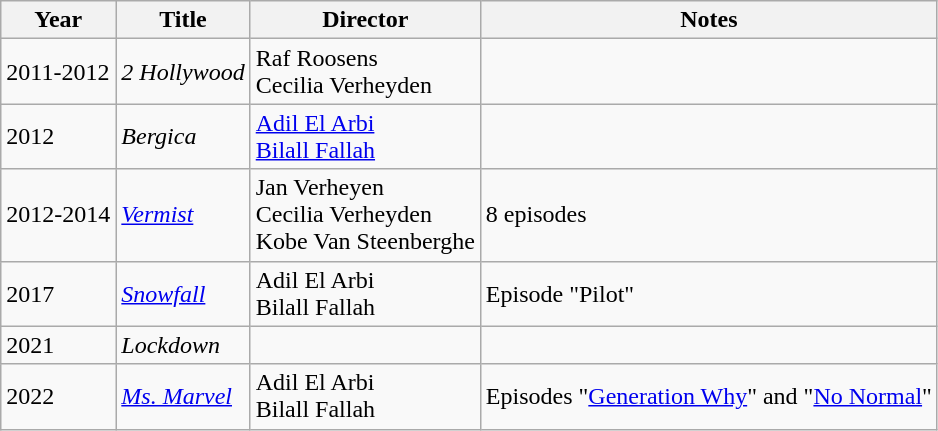<table class="wikitable">
<tr>
<th>Year</th>
<th>Title</th>
<th>Director</th>
<th>Notes</th>
</tr>
<tr>
<td>2011-2012</td>
<td><em>2 Hollywood</em></td>
<td>Raf Roosens<br>Cecilia Verheyden</td>
<td></td>
</tr>
<tr>
<td>2012</td>
<td><em>Bergica</em></td>
<td><a href='#'>Adil El Arbi<br>Bilall Fallah</a></td>
<td></td>
</tr>
<tr>
<td>2012-2014</td>
<td><em><a href='#'>Vermist</a></em></td>
<td>Jan Verheyen<br>Cecilia Verheyden<br>Kobe Van Steenberghe</td>
<td>8 episodes</td>
</tr>
<tr>
<td>2017</td>
<td><em><a href='#'>Snowfall</a></em></td>
<td>Adil El Arbi<br>Bilall Fallah</td>
<td>Episode "Pilot"</td>
</tr>
<tr>
<td>2021</td>
<td><em>Lockdown</em></td>
<td></td>
<td></td>
</tr>
<tr>
<td>2022</td>
<td><em><a href='#'>Ms. Marvel</a></em></td>
<td>Adil El Arbi<br>Bilall Fallah</td>
<td>Episodes "<a href='#'>Generation Why</a>" and "<a href='#'>No Normal</a>"</td>
</tr>
</table>
